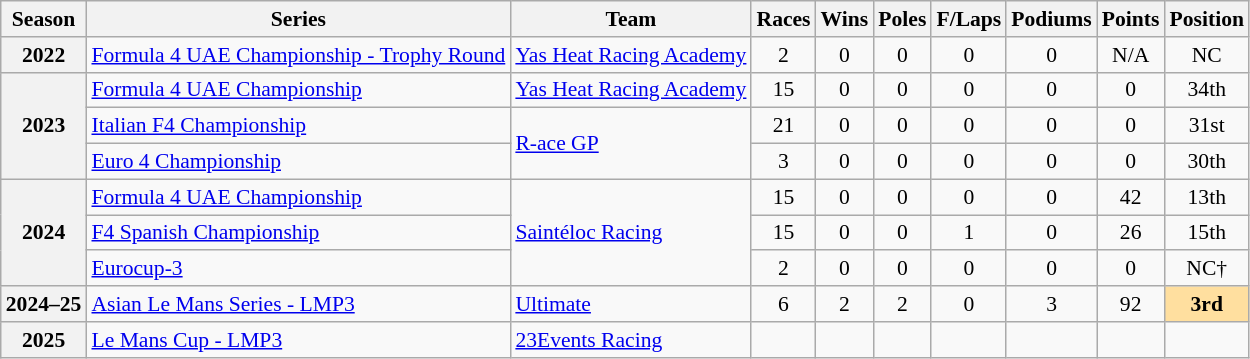<table class="wikitable" style="font-size: 90%; text-align:center">
<tr>
<th>Season</th>
<th>Series</th>
<th>Team</th>
<th>Races</th>
<th>Wins</th>
<th>Poles</th>
<th>F/Laps</th>
<th>Podiums</th>
<th>Points</th>
<th>Position</th>
</tr>
<tr>
<th>2022</th>
<td align="left" nowrap><a href='#'>Formula 4 UAE Championship - Trophy Round</a></td>
<td align="left" nowrap><a href='#'>Yas Heat Racing Academy</a></td>
<td>2</td>
<td>0</td>
<td>0</td>
<td>0</td>
<td>0</td>
<td>N/A</td>
<td>NC</td>
</tr>
<tr>
<th rowspan="3">2023</th>
<td align="left"><a href='#'>Formula 4 UAE Championship</a></td>
<td align="left"><a href='#'>Yas Heat Racing Academy</a></td>
<td>15</td>
<td>0</td>
<td>0</td>
<td>0</td>
<td>0</td>
<td>0</td>
<td>34th</td>
</tr>
<tr>
<td align="left"><a href='#'>Italian F4 Championship</a></td>
<td rowspan="2" align="left"><a href='#'>R-ace GP</a></td>
<td>21</td>
<td>0</td>
<td>0</td>
<td>0</td>
<td>0</td>
<td>0</td>
<td>31st</td>
</tr>
<tr>
<td align="left"><a href='#'>Euro 4 Championship</a></td>
<td>3</td>
<td>0</td>
<td>0</td>
<td>0</td>
<td>0</td>
<td>0</td>
<td>30th</td>
</tr>
<tr>
<th rowspan="3">2024</th>
<td align="left"><a href='#'>Formula 4 UAE Championship</a></td>
<td rowspan="3" align="left"><a href='#'>Saintéloc Racing</a></td>
<td>15</td>
<td>0</td>
<td>0</td>
<td>0</td>
<td>0</td>
<td>42</td>
<td>13th</td>
</tr>
<tr>
<td align="left"><a href='#'>F4 Spanish Championship</a></td>
<td>15</td>
<td>0</td>
<td>0</td>
<td>1</td>
<td>0</td>
<td>26</td>
<td>15th</td>
</tr>
<tr>
<td align=left><a href='#'>Eurocup-3</a></td>
<td>2</td>
<td>0</td>
<td>0</td>
<td>0</td>
<td>0</td>
<td>0</td>
<td>NC†</td>
</tr>
<tr>
<th nowrap>2024–25</th>
<td align=left><a href='#'>Asian Le Mans Series - LMP3</a></td>
<td align=left><a href='#'>Ultimate</a></td>
<td>6</td>
<td>2</td>
<td>2</td>
<td>0</td>
<td>3</td>
<td>92</td>
<td style="background:#FFDF9F;"><strong>3rd</strong></td>
</tr>
<tr>
<th>2025</th>
<td align=left><a href='#'>Le Mans Cup - LMP3</a></td>
<td align=left><a href='#'>23Events Racing</a></td>
<td></td>
<td></td>
<td></td>
<td></td>
<td></td>
<td></td>
<td></td>
</tr>
</table>
